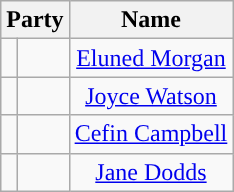<table class="wikitable" style="text-align:center">
<tr>
<th colspan="2">Party</th>
<th>Name</th>
</tr>
<tr>
<td style="width: 4px"></td>
<td style="text-align: left;" scope="row"><a href='#'></a></td>
<td><a href='#'>Eluned Morgan</a></td>
</tr>
<tr>
<td style="width: 4px"></td>
<td style="text-align: left;" scope="row"><a href='#'></a></td>
<td><a href='#'>Joyce Watson</a></td>
</tr>
<tr>
<td style="width: 4px"></td>
<td style="text-align: left;" scope="row"><a href='#'></a></td>
<td><a href='#'>Cefin Campbell</a></td>
</tr>
<tr>
<td style="width: 4px"></td>
<td style="text-align: left;" scope="row"><a href='#'></a></td>
<td><a href='#'>Jane Dodds</a></td>
</tr>
</table>
